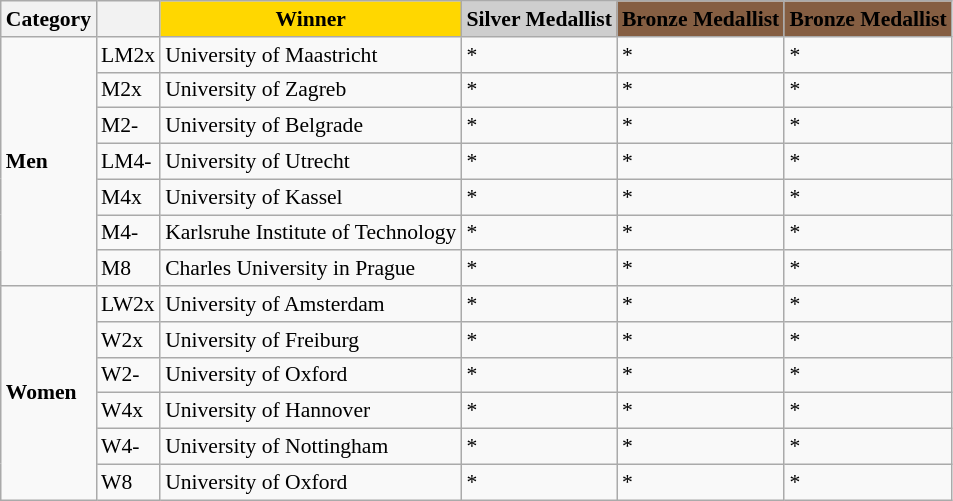<table class=wikitable style="font-size:90%;">
<tr>
<th>Category</th>
<th></th>
<th style="background:#FFD700;">Winner</th>
<th style="background:#CECECE;">Silver Medallist</th>
<th style="background:#855E42;">Bronze Medallist</th>
<th style="background:#855E42;">Bronze Medallist</th>
</tr>
<tr>
<td rowspan=7><strong>Men</strong></td>
<td>LM2x</td>
<td>University of Maastricht <br> </td>
<td>*</td>
<td>*</td>
<td>*</td>
</tr>
<tr>
<td>M2x</td>
<td>University of Zagreb <br> </td>
<td>*</td>
<td>*</td>
<td>*</td>
</tr>
<tr>
<td>M2-</td>
<td>University of Belgrade <br> </td>
<td>*</td>
<td>*</td>
<td>*</td>
</tr>
<tr>
<td>LM4-</td>
<td>University of Utrecht <br> </td>
<td>*</td>
<td>*</td>
<td>*</td>
</tr>
<tr>
<td>M4x</td>
<td>University of Kassel <br> </td>
<td>*</td>
<td>*</td>
<td>*</td>
</tr>
<tr>
<td>M4-</td>
<td>Karlsruhe Institute of Technology <br> </td>
<td>*</td>
<td>*</td>
<td>*</td>
</tr>
<tr>
<td>M8</td>
<td>Charles University in Prague <br> </td>
<td>*</td>
<td>*</td>
<td>*</td>
</tr>
<tr>
<td rowspan=6><strong>Women</strong></td>
<td>LW2x</td>
<td>University of Amsterdam <br> </td>
<td>*</td>
<td>*</td>
<td>*</td>
</tr>
<tr>
<td>W2x</td>
<td>University of Freiburg <br> </td>
<td>*</td>
<td>*</td>
<td>*</td>
</tr>
<tr>
<td>W2-</td>
<td>University of Oxford <br> </td>
<td>*</td>
<td>*</td>
<td>*</td>
</tr>
<tr>
<td>W4x</td>
<td>University of Hannover <br> </td>
<td>*</td>
<td>*</td>
<td>*</td>
</tr>
<tr>
<td>W4-</td>
<td>University of Nottingham <br> </td>
<td>*</td>
<td>*</td>
<td>*</td>
</tr>
<tr>
<td>W8</td>
<td>University of Oxford <br> </td>
<td>*</td>
<td>*</td>
<td>*</td>
</tr>
</table>
